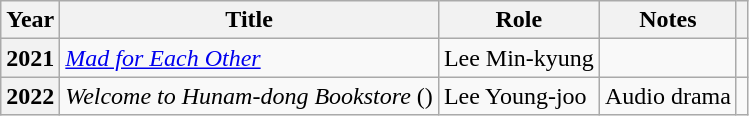<table class="wikitable plainrowheaders">
<tr>
<th scope="col">Year</th>
<th scope="col">Title</th>
<th scope="col">Role</th>
<th scope="col">Notes</th>
<th scope="col" class="unsortable"></th>
</tr>
<tr>
<th scope="row">2021</th>
<td><em><a href='#'>Mad for Each Other</a></em></td>
<td>Lee Min-kyung</td>
<td></td>
<td style="text-align:center"></td>
</tr>
<tr>
<th scope="row">2022</th>
<td><em>Welcome to Hunam-dong Bookstore</em> ()</td>
<td>Lee Young-joo</td>
<td>Audio drama</td>
<td style="text-align:center"></td>
</tr>
</table>
